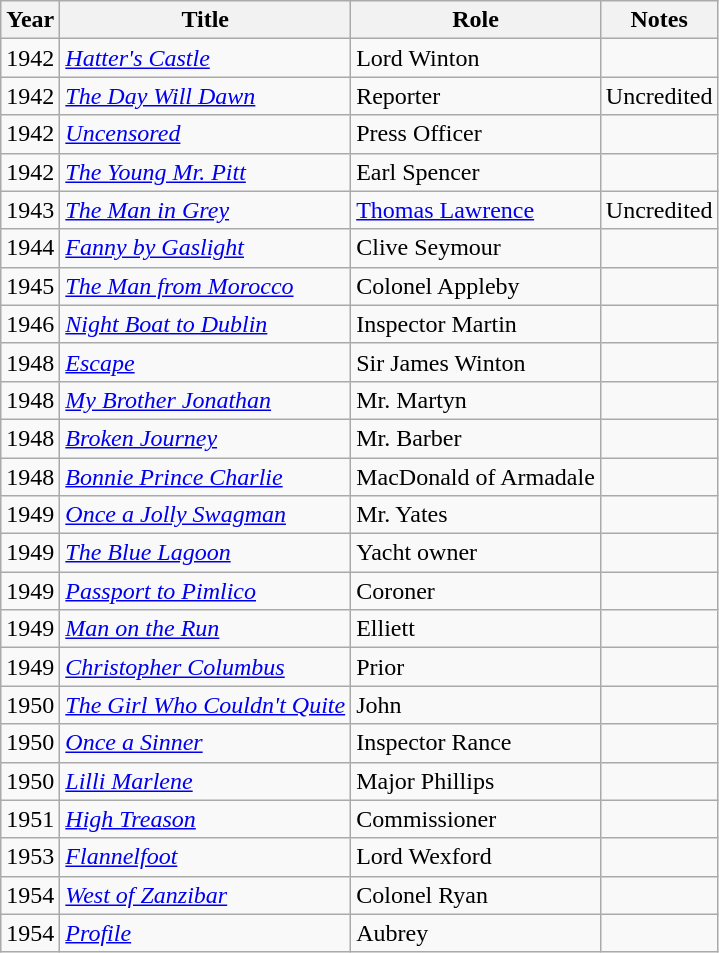<table class="wikitable">
<tr>
<th>Year</th>
<th>Title</th>
<th>Role</th>
<th>Notes</th>
</tr>
<tr>
<td>1942</td>
<td><em><a href='#'>Hatter's Castle</a></em></td>
<td>Lord Winton</td>
<td></td>
</tr>
<tr>
<td>1942</td>
<td><em><a href='#'>The Day Will Dawn</a></em></td>
<td>Reporter</td>
<td>Uncredited</td>
</tr>
<tr>
<td>1942</td>
<td><em><a href='#'>Uncensored</a></em></td>
<td>Press Officer</td>
<td></td>
</tr>
<tr>
<td>1942</td>
<td><em><a href='#'>The Young Mr. Pitt</a></em></td>
<td>Earl Spencer</td>
<td></td>
</tr>
<tr>
<td>1943</td>
<td><em><a href='#'>The Man in Grey</a></em></td>
<td><a href='#'>Thomas Lawrence</a></td>
<td>Uncredited</td>
</tr>
<tr>
<td>1944</td>
<td><em><a href='#'>Fanny by Gaslight</a></em></td>
<td>Clive Seymour</td>
<td></td>
</tr>
<tr>
<td>1945</td>
<td><em><a href='#'>The Man from Morocco</a></em></td>
<td>Colonel Appleby</td>
<td></td>
</tr>
<tr>
<td>1946</td>
<td><em><a href='#'>Night Boat to Dublin</a></em></td>
<td>Inspector Martin</td>
<td></td>
</tr>
<tr>
<td>1948</td>
<td><em><a href='#'>Escape</a></em></td>
<td>Sir James Winton</td>
<td></td>
</tr>
<tr>
<td>1948</td>
<td><em><a href='#'>My Brother Jonathan</a></em></td>
<td>Mr. Martyn</td>
<td></td>
</tr>
<tr>
<td>1948</td>
<td><em><a href='#'>Broken Journey</a></em></td>
<td>Mr. Barber</td>
<td></td>
</tr>
<tr>
<td>1948</td>
<td><em><a href='#'>Bonnie Prince Charlie</a></em></td>
<td>MacDonald of Armadale</td>
<td></td>
</tr>
<tr>
<td>1949</td>
<td><em><a href='#'>Once a Jolly Swagman</a></em></td>
<td>Mr. Yates</td>
<td></td>
</tr>
<tr>
<td>1949</td>
<td><em><a href='#'>The Blue Lagoon</a></em></td>
<td>Yacht owner</td>
<td></td>
</tr>
<tr>
<td>1949</td>
<td><em><a href='#'>Passport to Pimlico</a></em></td>
<td>Coroner</td>
<td></td>
</tr>
<tr>
<td>1949</td>
<td><em><a href='#'>Man on the Run</a></em></td>
<td>Elliett</td>
<td></td>
</tr>
<tr>
<td>1949</td>
<td><em><a href='#'>Christopher Columbus</a></em></td>
<td>Prior</td>
<td></td>
</tr>
<tr>
<td>1950</td>
<td><em><a href='#'>The Girl Who Couldn't Quite</a></em></td>
<td>John</td>
<td></td>
</tr>
<tr>
<td>1950</td>
<td><em><a href='#'>Once a Sinner</a></em></td>
<td>Inspector Rance</td>
<td></td>
</tr>
<tr>
<td>1950</td>
<td><em><a href='#'>Lilli Marlene</a></em></td>
<td>Major Phillips</td>
<td></td>
</tr>
<tr>
<td>1951</td>
<td><em><a href='#'>High Treason</a></em></td>
<td>Commissioner</td>
<td></td>
</tr>
<tr>
<td>1953</td>
<td><em><a href='#'>Flannelfoot</a></em></td>
<td>Lord Wexford</td>
<td></td>
</tr>
<tr>
<td>1954</td>
<td><em><a href='#'>West of Zanzibar</a></em></td>
<td>Colonel Ryan</td>
<td></td>
</tr>
<tr>
<td>1954</td>
<td><em><a href='#'>Profile</a></em></td>
<td>Aubrey</td>
<td></td>
</tr>
</table>
